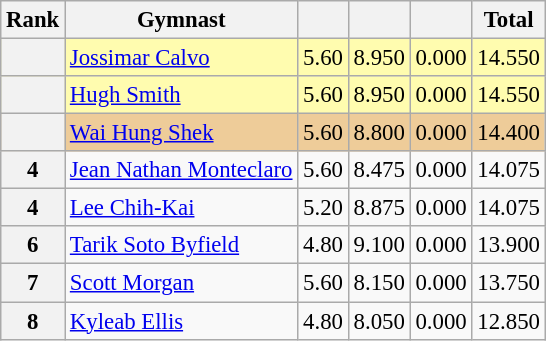<table class="wikitable sortable" style="text-align:center; font-size:95%">
<tr>
<th scope=col>Rank</th>
<th scope=col>Gymnast</th>
<th scope=col></th>
<th scope=col></th>
<th scope=col></th>
<th scope=col>Total</th>
</tr>
<tr bgcolor=fffcaf>
<th scope=row style="text-align:center"></th>
<td align=left><a href='#'>Jossimar Calvo</a><br></td>
<td>5.60</td>
<td>8.950</td>
<td>0.000</td>
<td>14.550</td>
</tr>
<tr bgcolor=fffcaf>
<th scope=row style="text-align:center"></th>
<td align=left><a href='#'>Hugh Smith</a><br></td>
<td>5.60</td>
<td>8.950</td>
<td>0.000</td>
<td>14.550</td>
</tr>
<tr bgcolor=eecc99>
<th scope=row style="text-align:center"></th>
<td align=left><a href='#'>Wai Hung Shek</a><br></td>
<td>5.60</td>
<td>8.800</td>
<td>0.000</td>
<td>14.400</td>
</tr>
<tr>
<th scope=row style="text-align:center">4</th>
<td align=left><a href='#'>Jean Nathan Monteclaro</a><br></td>
<td>5.60</td>
<td>8.475</td>
<td>0.000</td>
<td>14.075</td>
</tr>
<tr>
<th scope=row style="text-align:center">4</th>
<td align=left><a href='#'>Lee Chih-Kai</a><br></td>
<td>5.20</td>
<td>8.875</td>
<td>0.000</td>
<td>14.075</td>
</tr>
<tr>
<th scope=row style="text-align:center">6</th>
<td align=left><a href='#'>Tarik Soto Byfield</a><br></td>
<td>4.80</td>
<td>9.100</td>
<td>0.000</td>
<td>13.900</td>
</tr>
<tr>
<th scope=row style="text-align:center">7</th>
<td align=left><a href='#'>Scott Morgan</a><br></td>
<td>5.60</td>
<td>8.150</td>
<td>0.000</td>
<td>13.750</td>
</tr>
<tr>
<th scope=row style="text-align:center">8</th>
<td align=left><a href='#'>Kyleab Ellis</a><br></td>
<td>4.80</td>
<td>8.050</td>
<td>0.000</td>
<td>12.850</td>
</tr>
</table>
